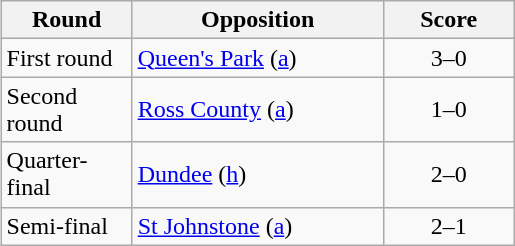<table class="wikitable" style="text-align:left;margin-left:1em;float:right">
<tr>
<th width=80>Round</th>
<th width=160>Opposition</th>
<th width=80>Score</th>
</tr>
<tr>
<td>First round</td>
<td><a href='#'>Queen's Park</a> (<a href='#'>a</a>)</td>
<td align=center>3–0</td>
</tr>
<tr>
<td>Second round</td>
<td><a href='#'>Ross County</a> (<a href='#'>a</a>)</td>
<td align=center>1–0</td>
</tr>
<tr>
<td>Quarter-final</td>
<td><a href='#'>Dundee</a> (<a href='#'>h</a>)</td>
<td align=center>2–0</td>
</tr>
<tr>
<td>Semi-final</td>
<td><a href='#'>St Johnstone</a> (<a href='#'>a</a>)</td>
<td align=center>2–1</td>
</tr>
</table>
